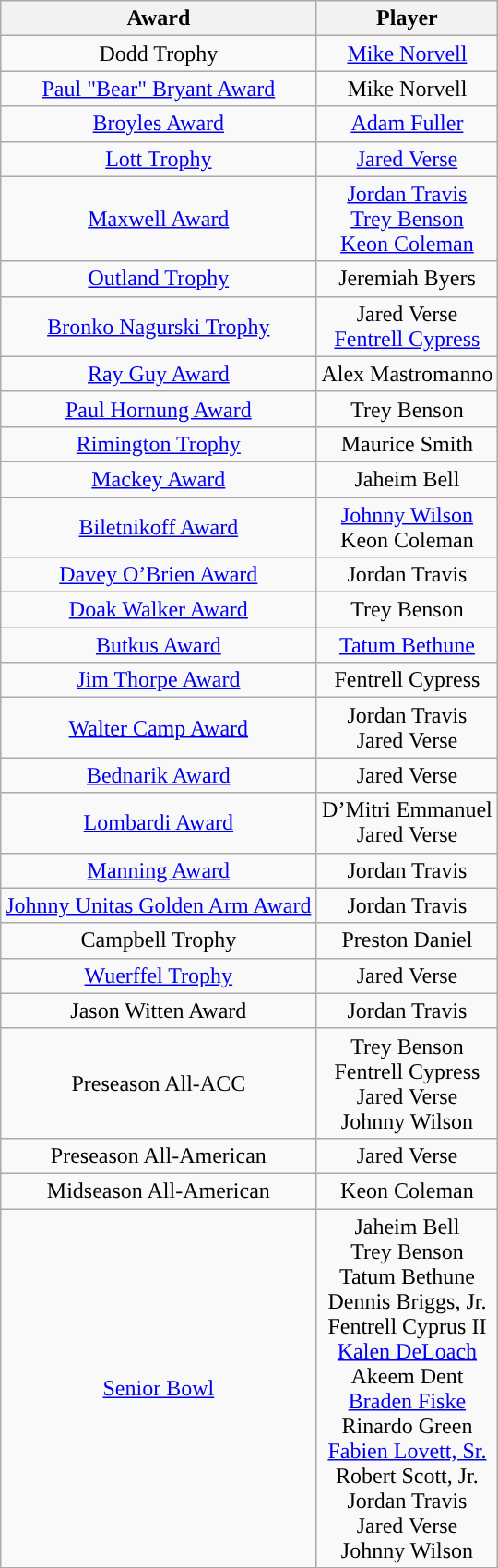<table class="wikitable" style="text-align:center;">
<tr>
<th>Award</th>
<th>Player</th>
</tr>
<tr>
<td>Dodd Trophy</td>
<td><a href='#'>Mike Norvell</a></td>
</tr>
<tr>
<td><a href='#'>Paul "Bear" Bryant Award</a></td>
<td>Mike Norvell</td>
</tr>
<tr>
<td><a href='#'>Broyles Award</a></td>
<td><a href='#'>Adam Fuller</a></td>
</tr>
<tr>
<td><a href='#'>Lott Trophy</a></td>
<td><a href='#'>Jared Verse</a></td>
</tr>
<tr>
<td><a href='#'>Maxwell Award</a></td>
<td><a href='#'>Jordan Travis</a><br><a href='#'>Trey Benson</a><br><a href='#'>Keon Coleman</a></td>
</tr>
<tr>
<td><a href='#'>Outland Trophy</a></td>
<td>Jeremiah Byers</td>
</tr>
<tr>
<td><a href='#'>Bronko Nagurski Trophy</a></td>
<td>Jared Verse<br><a href='#'>Fentrell Cypress</a></td>
</tr>
<tr>
<td><a href='#'>Ray Guy Award</a></td>
<td>Alex Mastromanno</td>
</tr>
<tr>
<td><a href='#'>Paul Hornung Award</a></td>
<td>Trey Benson</td>
</tr>
<tr>
<td><a href='#'>Rimington Trophy</a></td>
<td>Maurice Smith</td>
</tr>
<tr>
<td><a href='#'>Mackey Award</a></td>
<td>Jaheim Bell</td>
</tr>
<tr>
<td><a href='#'>Biletnikoff Award</a></td>
<td><a href='#'>Johnny Wilson</a><br>Keon Coleman</td>
</tr>
<tr>
<td><a href='#'>Davey O’Brien Award</a></td>
<td>Jordan Travis</td>
</tr>
<tr>
<td><a href='#'>Doak Walker Award</a></td>
<td>Trey Benson</td>
</tr>
<tr>
<td><a href='#'>Butkus Award</a></td>
<td><a href='#'>Tatum Bethune</a></td>
</tr>
<tr>
<td><a href='#'>Jim Thorpe Award</a></td>
<td>Fentrell Cypress</td>
</tr>
<tr>
<td><a href='#'>Walter Camp Award</a></td>
<td>Jordan Travis<br>Jared Verse</td>
</tr>
<tr>
<td><a href='#'>Bednarik Award</a></td>
<td>Jared Verse</td>
</tr>
<tr>
<td><a href='#'>Lombardi Award</a></td>
<td>D’Mitri Emmanuel<br>Jared Verse</td>
</tr>
<tr>
<td><a href='#'>Manning Award</a></td>
<td>Jordan Travis</td>
</tr>
<tr>
<td><a href='#'>Johnny Unitas Golden Arm Award</a></td>
<td>Jordan Travis</td>
</tr>
<tr>
<td>Campbell Trophy</td>
<td>Preston Daniel</td>
</tr>
<tr>
<td><a href='#'>Wuerffel Trophy</a></td>
<td>Jared Verse</td>
</tr>
<tr>
<td>Jason Witten Award</td>
<td>Jordan Travis</td>
</tr>
<tr>
<td>Preseason All-ACC</td>
<td>Trey Benson<br>Fentrell Cypress<br>Jared Verse<br>Johnny Wilson</td>
</tr>
<tr>
<td>Preseason All-American</td>
<td>Jared Verse</td>
</tr>
<tr>
<td>Midseason All-American</td>
<td>Keon Coleman</td>
</tr>
<tr>
<td><a href='#'>Senior Bowl</a></td>
<td>Jaheim Bell<br>Trey Benson<br>Tatum Bethune<br>Dennis Briggs, Jr.<br>Fentrell Cyprus II<br><a href='#'>Kalen DeLoach</a><br>Akeem Dent<br><a href='#'>Braden Fiske</a><br>Rinardo Green<br><a href='#'>Fabien Lovett, Sr.</a><br>Robert Scott, Jr.<br>Jordan Travis<br>Jared Verse<br>Johnny Wilson</td>
</tr>
<tr>
</tr>
</table>
